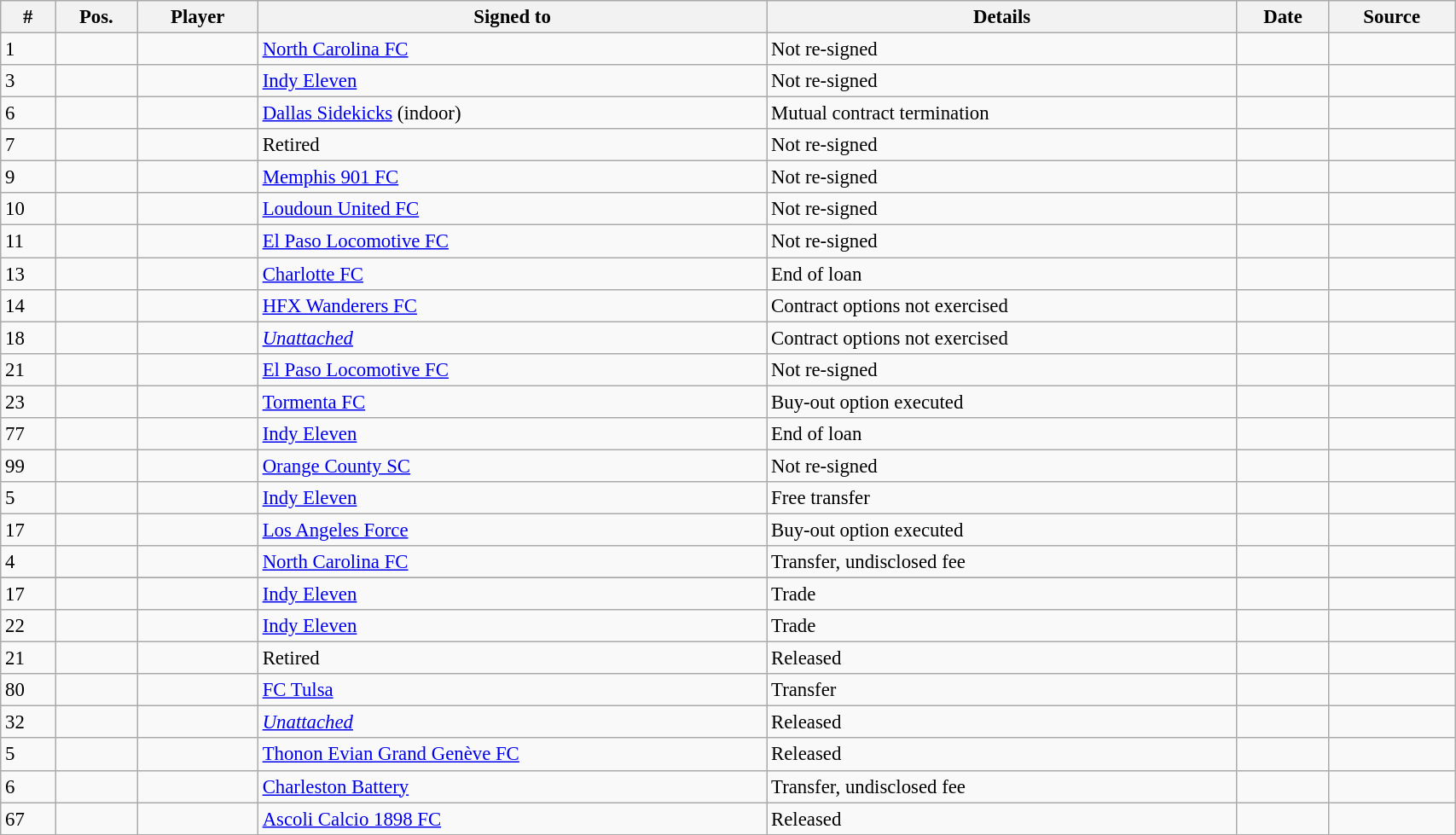<table class="wikitable sortable" style="width:90%; text-align:center; font-size:95%; text-align:left;">
<tr>
<th>#</th>
<th>Pos.</th>
<th>Player</th>
<th>Signed to</th>
<th>Details</th>
<th>Date</th>
<th>Source</th>
</tr>
<tr>
<td>1</td>
<td></td>
<td></td>
<td> <a href='#'>North Carolina FC</a></td>
<td>Not re-signed</td>
<td></td>
<td></td>
</tr>
<tr>
<td>3</td>
<td></td>
<td></td>
<td> <a href='#'>Indy Eleven</a></td>
<td>Not re-signed</td>
<td></td>
<td></td>
</tr>
<tr>
<td>6</td>
<td></td>
<td></td>
<td> <a href='#'>Dallas Sidekicks</a> (indoor)</td>
<td>Mutual contract termination</td>
<td></td>
<td></td>
</tr>
<tr>
<td>7</td>
<td></td>
<td></td>
<td>Retired</td>
<td>Not re-signed</td>
<td></td>
<td></td>
</tr>
<tr>
<td>9</td>
<td></td>
<td></td>
<td> <a href='#'>Memphis 901 FC</a></td>
<td>Not re-signed</td>
<td></td>
<td></td>
</tr>
<tr>
<td>10</td>
<td></td>
<td></td>
<td> <a href='#'>Loudoun United FC</a></td>
<td>Not re-signed</td>
<td></td>
<td></td>
</tr>
<tr>
<td>11</td>
<td></td>
<td></td>
<td> <a href='#'>El Paso Locomotive FC</a></td>
<td>Not re-signed</td>
<td></td>
<td></td>
</tr>
<tr>
<td>13</td>
<td></td>
<td></td>
<td> <a href='#'>Charlotte FC</a></td>
<td>End of loan</td>
<td></td>
<td></td>
</tr>
<tr>
<td>14</td>
<td></td>
<td></td>
<td> <a href='#'>HFX Wanderers FC</a></td>
<td>Contract options not exercised</td>
<td></td>
<td></td>
</tr>
<tr>
<td>18</td>
<td></td>
<td></td>
<td><em><a href='#'>Unattached</a></em></td>
<td>Contract options not exercised</td>
<td></td>
<td></td>
</tr>
<tr>
<td>21</td>
<td></td>
<td></td>
<td> <a href='#'>El Paso Locomotive FC</a></td>
<td>Not re-signed</td>
<td></td>
<td></td>
</tr>
<tr>
<td>23</td>
<td></td>
<td></td>
<td> <a href='#'>Tormenta FC</a></td>
<td>Buy-out option executed</td>
<td></td>
<td></td>
</tr>
<tr>
<td>77</td>
<td></td>
<td></td>
<td> <a href='#'>Indy Eleven</a></td>
<td>End of loan</td>
<td></td>
<td></td>
</tr>
<tr>
<td>99</td>
<td></td>
<td></td>
<td> <a href='#'>Orange County SC</a></td>
<td>Not re-signed</td>
<td></td>
<td></td>
</tr>
<tr>
<td>5</td>
<td></td>
<td></td>
<td> <a href='#'>Indy Eleven</a></td>
<td>Free transfer</td>
<td></td>
<td></td>
</tr>
<tr>
<td>17</td>
<td></td>
<td></td>
<td> <a href='#'>Los Angeles Force</a></td>
<td>Buy-out option executed</td>
<td></td>
<td></td>
</tr>
<tr>
<td>4</td>
<td></td>
<td></td>
<td> <a href='#'>North Carolina FC</a></td>
<td>Transfer, undisclosed fee</td>
<td></td>
<td></td>
</tr>
<tr>
</tr>
<tr>
<td>17</td>
<td></td>
<td></td>
<td> <a href='#'>Indy Eleven</a></td>
<td>Trade</td>
<td></td>
<td></td>
</tr>
<tr>
<td>22</td>
<td></td>
<td></td>
<td> <a href='#'>Indy Eleven</a></td>
<td>Trade</td>
<td></td>
<td></td>
</tr>
<tr>
<td>21</td>
<td></td>
<td></td>
<td>Retired</td>
<td>Released</td>
<td></td>
<td></td>
</tr>
<tr>
<td>80</td>
<td></td>
<td></td>
<td> <a href='#'>FC Tulsa</a></td>
<td>Transfer</td>
<td></td>
<td></td>
</tr>
<tr>
<td>32</td>
<td></td>
<td></td>
<td><em><a href='#'>Unattached</a></em></td>
<td>Released</td>
<td></td>
<td></td>
</tr>
<tr>
<td>5</td>
<td></td>
<td></td>
<td> <a href='#'>Thonon Evian Grand Genève FC</a></td>
<td>Released</td>
<td></td>
<td></td>
</tr>
<tr>
<td>6</td>
<td></td>
<td></td>
<td> <a href='#'>Charleston Battery</a></td>
<td>Transfer, undisclosed fee</td>
<td></td>
<td></td>
</tr>
<tr>
<td>67</td>
<td></td>
<td></td>
<td> <a href='#'>Ascoli Calcio 1898 FC</a></td>
<td>Released</td>
<td></td>
<td></td>
</tr>
</table>
